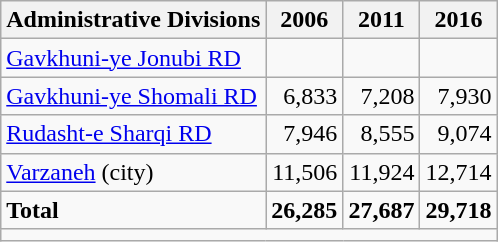<table class="wikitable">
<tr>
<th>Administrative Divisions</th>
<th>2006</th>
<th>2011</th>
<th>2016</th>
</tr>
<tr>
<td><a href='#'>Gavkhuni-ye Jonubi RD</a></td>
<td style="text-align: right;"></td>
<td style="text-align: right;"></td>
<td style="text-align: right;"></td>
</tr>
<tr>
<td><a href='#'>Gavkhuni-ye Shomali RD</a></td>
<td style="text-align: right;">6,833</td>
<td style="text-align: right;">7,208</td>
<td style="text-align: right;">7,930</td>
</tr>
<tr>
<td><a href='#'>Rudasht-e Sharqi RD</a></td>
<td style="text-align: right;">7,946</td>
<td style="text-align: right;">8,555</td>
<td style="text-align: right;">9,074</td>
</tr>
<tr>
<td><a href='#'>Varzaneh</a> (city)</td>
<td style="text-align: right;">11,506</td>
<td style="text-align: right;">11,924</td>
<td style="text-align: right;">12,714</td>
</tr>
<tr>
<td><strong>Total</strong></td>
<td style="text-align: right;"><strong>26,285</strong></td>
<td style="text-align: right;"><strong>27,687</strong></td>
<td style="text-align: right;"><strong>29,718</strong></td>
</tr>
<tr>
<td colspan=4></td>
</tr>
</table>
